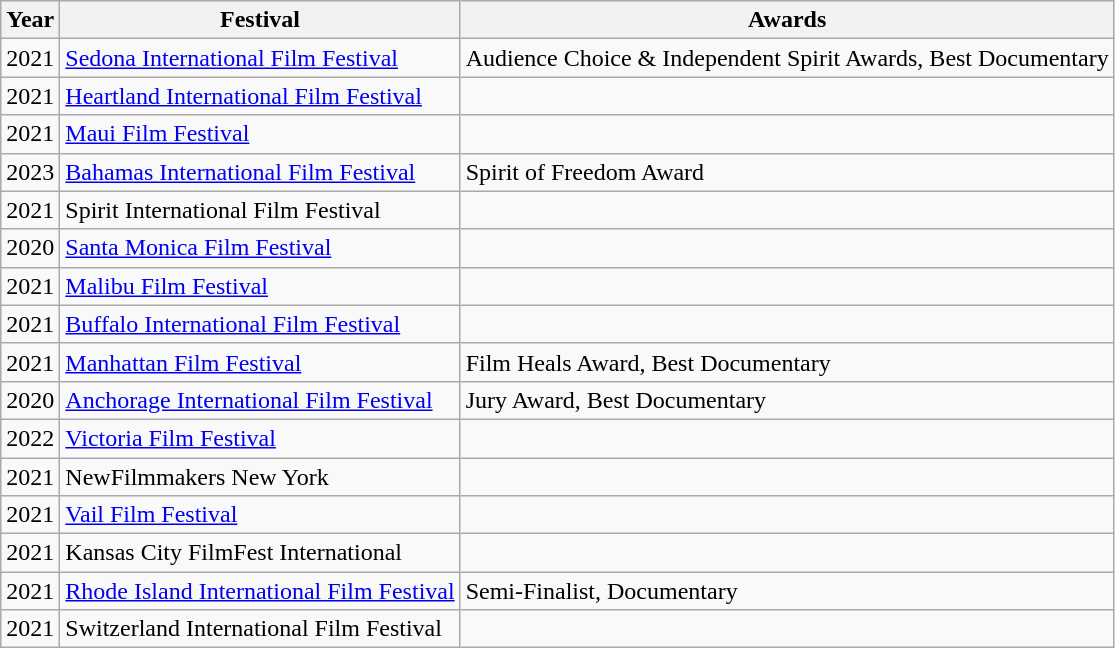<table class="wikitable">
<tr>
<th>Year</th>
<th>Festival</th>
<th>Awards</th>
</tr>
<tr>
<td>2021</td>
<td><a href='#'>Sedona International Film Festival</a></td>
<td>Audience Choice & Independent Spirit Awards, Best Documentary</td>
</tr>
<tr>
<td>2021</td>
<td><a href='#'>Heartland International Film Festival</a></td>
<td></td>
</tr>
<tr>
<td>2021</td>
<td><a href='#'>Maui Film Festival</a></td>
<td></td>
</tr>
<tr>
<td>2023</td>
<td><a href='#'>Bahamas International Film Festival</a></td>
<td>Spirit of Freedom Award</td>
</tr>
<tr>
<td>2021</td>
<td>Spirit International Film Festival</td>
<td></td>
</tr>
<tr>
<td>2020</td>
<td><a href='#'>Santa Monica Film Festival</a></td>
<td></td>
</tr>
<tr>
<td>2021</td>
<td><a href='#'>Malibu Film Festival</a></td>
<td></td>
</tr>
<tr>
<td>2021</td>
<td><a href='#'>Buffalo International Film Festival</a></td>
<td></td>
</tr>
<tr>
<td>2021</td>
<td><a href='#'>Manhattan Film Festival</a></td>
<td>Film Heals Award, Best Documentary</td>
</tr>
<tr>
<td>2020</td>
<td><a href='#'>Anchorage International Film Festival</a></td>
<td>Jury Award, Best Documentary</td>
</tr>
<tr>
<td>2022</td>
<td><a href='#'>Victoria Film Festival</a></td>
<td></td>
</tr>
<tr>
<td>2021</td>
<td>NewFilmmakers New York</td>
<td></td>
</tr>
<tr>
<td>2021</td>
<td><a href='#'>Vail Film Festival</a></td>
<td></td>
</tr>
<tr>
<td>2021</td>
<td>Kansas City FilmFest International</td>
<td></td>
</tr>
<tr>
<td>2021</td>
<td><a href='#'>Rhode Island International Film Festival</a></td>
<td>Semi-Finalist, Documentary</td>
</tr>
<tr>
<td>2021</td>
<td>Switzerland International Film Festival</td>
<td></td>
</tr>
</table>
